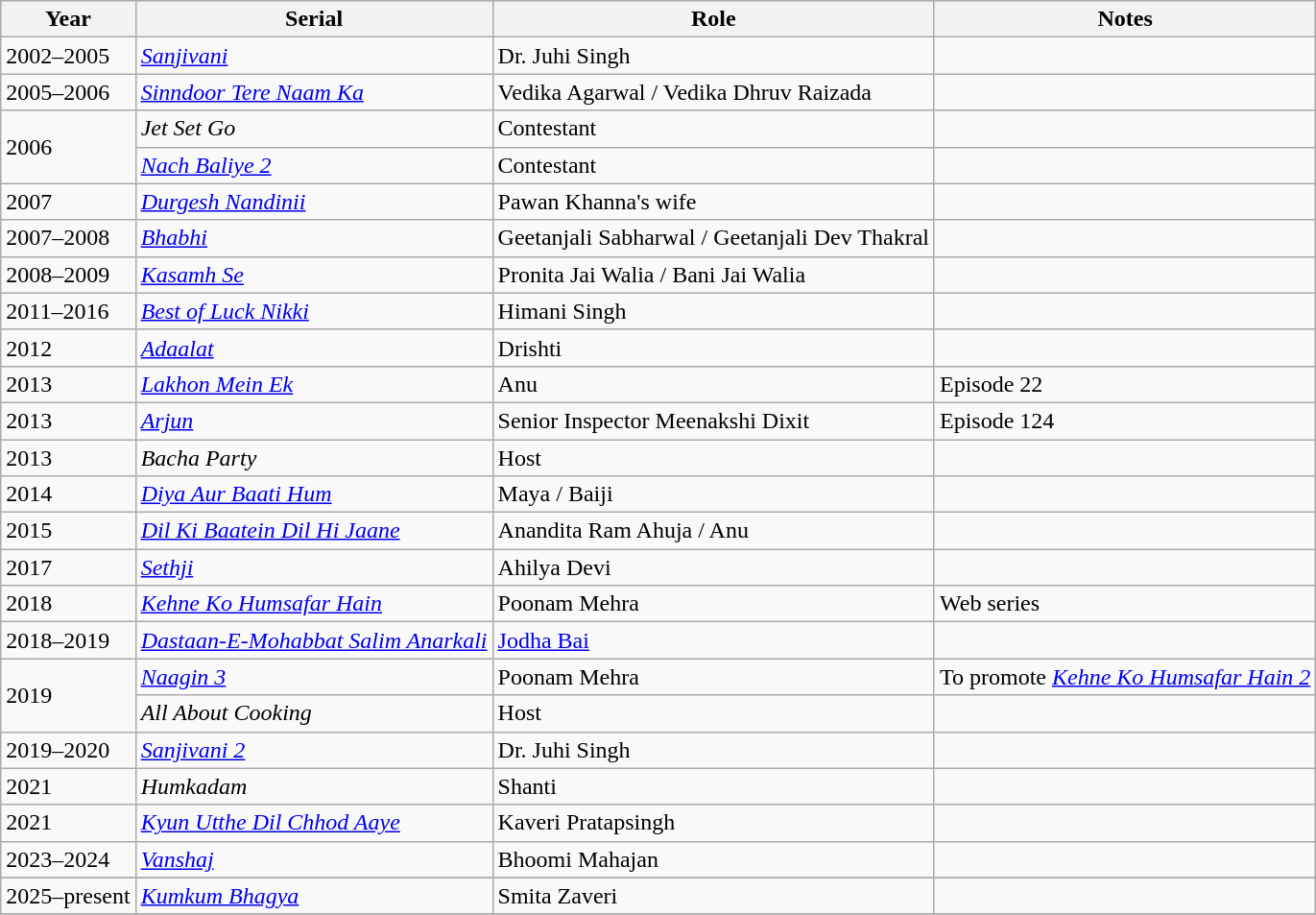<table class="wikitable sortable">
<tr>
<th>Year</th>
<th>Serial</th>
<th>Role</th>
<th>Notes</th>
</tr>
<tr>
<td>2002–2005</td>
<td><em><a href='#'>Sanjivani</a></em></td>
<td>Dr. Juhi Singh</td>
<td></td>
</tr>
<tr>
<td>2005–2006</td>
<td><em><a href='#'>Sinndoor Tere Naam Ka</a></em></td>
<td>Vedika Agarwal / Vedika Dhruv Raizada</td>
<td></td>
</tr>
<tr>
<td rowspan="2">2006</td>
<td><em>Jet Set Go</em></td>
<td>Contestant</td>
<td></td>
</tr>
<tr>
<td><em><a href='#'>Nach Baliye 2</a></em></td>
<td>Contestant</td>
<td></td>
</tr>
<tr>
<td>2007</td>
<td><em><a href='#'>Durgesh Nandinii</a></em></td>
<td>Pawan Khanna's wife</td>
<td></td>
</tr>
<tr>
<td>2007–2008</td>
<td><em><a href='#'>Bhabhi</a></em></td>
<td>Geetanjali Sabharwal / Geetanjali Dev Thakral</td>
<td></td>
</tr>
<tr>
<td>2008–2009</td>
<td><em><a href='#'>Kasamh Se</a></em></td>
<td>Pronita Jai Walia / Bani Jai Walia</td>
<td></td>
</tr>
<tr>
<td>2011–2016</td>
<td><em><a href='#'>Best of Luck Nikki</a></em></td>
<td>Himani Singh</td>
<td></td>
</tr>
<tr>
<td>2012</td>
<td><em><a href='#'>Adaalat</a></em></td>
<td>Drishti</td>
<td></td>
</tr>
<tr>
<td>2013</td>
<td><em><a href='#'>Lakhon Mein Ek</a></em></td>
<td>Anu</td>
<td>Episode 22</td>
</tr>
<tr>
<td>2013</td>
<td><em><a href='#'>Arjun</a></em></td>
<td>Senior Inspector Meenakshi Dixit</td>
<td>Episode 124</td>
</tr>
<tr>
<td>2013</td>
<td><em>Bacha Party</em></td>
<td>Host</td>
<td></td>
</tr>
<tr>
<td>2014</td>
<td><em><a href='#'>Diya Aur Baati Hum</a></em></td>
<td>Maya / Baiji</td>
<td></td>
</tr>
<tr>
<td>2015</td>
<td><em><a href='#'>Dil Ki Baatein Dil Hi Jaane</a></em></td>
<td>Anandita Ram Ahuja / Anu</td>
<td></td>
</tr>
<tr>
<td>2017</td>
<td><em><a href='#'>Sethji</a></em></td>
<td>Ahilya Devi</td>
<td></td>
</tr>
<tr>
<td>2018</td>
<td><em><a href='#'>Kehne Ko Humsafar Hain</a></em></td>
<td>Poonam Mehra</td>
<td>Web series</td>
</tr>
<tr>
<td>2018–2019</td>
<td><em><a href='#'>Dastaan-E-Mohabbat Salim Anarkali</a></em></td>
<td><a href='#'>Jodha Bai</a></td>
<td></td>
</tr>
<tr>
<td rowspan="2">2019</td>
<td><em><a href='#'>Naagin 3</a></em></td>
<td>Poonam Mehra</td>
<td>To promote <em><a href='#'>Kehne Ko Humsafar Hain 2</a></em></td>
</tr>
<tr>
<td><em>All About Cooking</em></td>
<td>Host</td>
<td></td>
</tr>
<tr>
<td>2019–2020</td>
<td><em><a href='#'>Sanjivani 2</a></em></td>
<td>Dr. Juhi Singh</td>
<td></td>
</tr>
<tr>
<td>2021</td>
<td><em>Humkadam</em></td>
<td>Shanti</td>
<td></td>
</tr>
<tr>
<td>2021</td>
<td><em><a href='#'>Kyun Utthe Dil Chhod Aaye</a></em></td>
<td>Kaveri Pratapsingh</td>
<td></td>
</tr>
<tr>
<td>2023–2024</td>
<td><em><a href='#'>Vanshaj</a></em></td>
<td>Bhoomi Mahajan</td>
<td></td>
</tr>
<tr>
</tr>
<tr>
<td>2025–present</td>
<td><em><a href='#'>Kumkum Bhagya</a></em></td>
<td>Smita Zaveri</td>
<td></td>
</tr>
<tr>
</tr>
</table>
